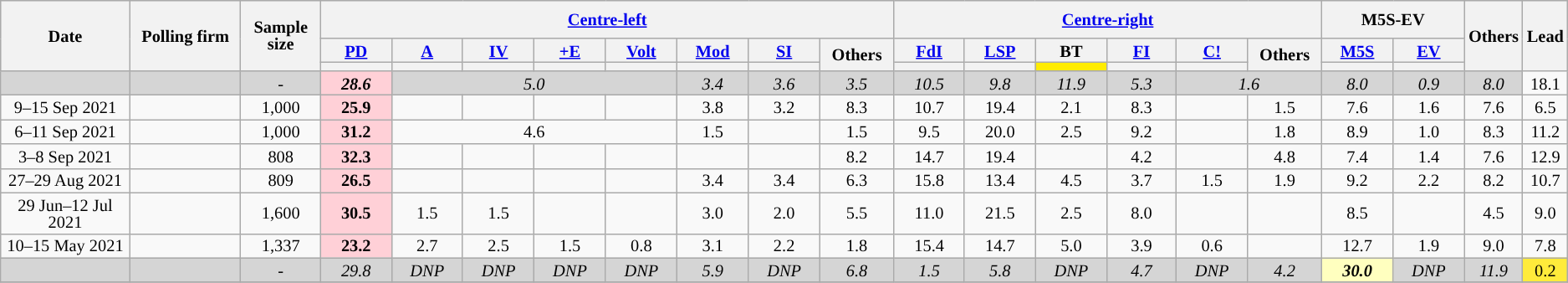<table class=wikitable style="text-align:center;font-size:85%;line-height:13px">
<tr style="height:30px; background-color:#E9E9E9">
<th style="width:110px;" rowspan="3">Date</th>
<th style="width:90px;" rowspan="3">Polling firm</th>
<th style="width:60px;" rowspan="3">Sample size</th>
<th colspan="8" style="width:35px;"><a href='#'>Centre-left</a></th>
<th colspan="6" style="width:35px;"><a href='#'>Centre-right</a></th>
<th colspan="2" style="width:35px;">M5S-EV</th>
<th style="width:35px;" rowspan="3">Others</th>
<th style="width:25px;" rowspan="3">Lead</th>
</tr>
<tr>
<th style="width:55px;"><a href='#'>PD</a></th>
<th style="width:55px;"><a href='#'>A</a></th>
<th style="width:55px;"><a href='#'>IV</a></th>
<th style="width:55px;"><a href='#'>+E</a></th>
<th style="width:55px;"><a href='#'>Volt</a></th>
<th style="width:55px;"><a href='#'>Mod</a></th>
<th style="width:55px;"><a href='#'>SI</a></th>
<th style="width:55px;" rowspan="2">Others</th>
<th style="width:55px;"><a href='#'>FdI</a></th>
<th style="width:55px;"><a href='#'>LSP</a></th>
<th style="width:55px;">BT</th>
<th style="width:55px;"><a href='#'>FI</a></th>
<th style="width:55px;"><a href='#'>C!</a></th>
<th style="width:55px;" rowspan="2">Others</th>
<th style="width:55px;"><a href='#'>M5S</a></th>
<th style="width:55px;"><a href='#'>EV</a></th>
</tr>
<tr>
<th style="background:"></th>
<th style="background:"></th>
<th style="background:"></th>
<th style="background:"></th>
<th style="background:"></th>
<th style="background:"></th>
<th style="background:"></th>
<th style="background:"></th>
<th style="background:"></th>
<td bgcolor="#FFEC01"></td>
<th style="background:"></th>
<th style="background:"></th>
<th style="background:"></th>
<th style="background:"></th>
</tr>
<tr>
<td style="background:#D5D5D5"></td>
<td style="background:#D5D5D5"></td>
<td style="background:#D5D5D5"><em>-</em></td>
<td style="background:#FFD0D7"><strong><em>28.6</em></strong></td>
<td style="background:#D5D5D5" colspan=4><em>5.0</em></td>
<td style="background:#D5D5D5"><em>3.4</em></td>
<td style="background:#D5D5D5"><em>3.6</em></td>
<td style="background:#D5D5D5"><em>3.5</em></td>
<td style="background:#D5D5D5"><em>10.5</em></td>
<td style="background:#D5D5D5"><em>9.8</em></td>
<td style="background:#D5D5D5"><em>11.9</em></td>
<td style="background:#D5D5D5"><em>5.3</em></td>
<td style="background:#D5D5D5" colspan=2><em>1.6</em></td>
<td style="background:#D5D5D5"><em>8.0</em></td>
<td style="background:#D5D5D5"><em>0.9</em></td>
<td style="background:#D5D5D5"><em>8.0</em></td>
<td style="background:">18.1</td>
</tr>
<tr>
<td>9–15 Sep 2021</td>
<td></td>
<td>1,000</td>
<td style="background:#FFD0D7"><strong>25.9</strong></td>
<td></td>
<td></td>
<td></td>
<td></td>
<td>3.8</td>
<td>3.2</td>
<td>8.3</td>
<td>10.7</td>
<td>19.4</td>
<td>2.1</td>
<td>8.3</td>
<td></td>
<td>1.5</td>
<td>7.6</td>
<td>1.6</td>
<td>7.6</td>
<td style="background:">6.5</td>
</tr>
<tr>
<td>6–11 Sep 2021</td>
<td></td>
<td>1,000</td>
<td style="background:#FFD0D7"><strong>31.2</strong></td>
<td colspan=4>4.6</td>
<td>1.5</td>
<td></td>
<td>1.5</td>
<td>9.5</td>
<td>20.0</td>
<td>2.5</td>
<td>9.2</td>
<td></td>
<td>1.8</td>
<td>8.9</td>
<td>1.0</td>
<td>8.3</td>
<td style="background:">11.2</td>
</tr>
<tr>
<td>3–8 Sep 2021</td>
<td></td>
<td>808</td>
<td style="background:#FFD0D7"><strong>32.3</strong></td>
<td></td>
<td></td>
<td></td>
<td></td>
<td></td>
<td></td>
<td>8.2</td>
<td>14.7</td>
<td>19.4</td>
<td></td>
<td>4.2</td>
<td></td>
<td>4.8</td>
<td>7.4</td>
<td>1.4</td>
<td>7.6</td>
<td style="background:">12.9</td>
</tr>
<tr>
<td>27–29 Aug 2021</td>
<td></td>
<td>809</td>
<td style="background:#FFD0D7"><strong>26.5</strong></td>
<td></td>
<td></td>
<td></td>
<td></td>
<td>3.4</td>
<td>3.4</td>
<td>6.3</td>
<td>15.8</td>
<td>13.4</td>
<td>4.5</td>
<td>3.7</td>
<td>1.5</td>
<td>1.9</td>
<td>9.2</td>
<td>2.2</td>
<td>8.2</td>
<td style="background:">10.7</td>
</tr>
<tr>
<td>29 Jun–12 Jul 2021</td>
<td></td>
<td>1,600</td>
<td style="background:#FFD0D7"><strong>30.5</strong></td>
<td>1.5</td>
<td>1.5</td>
<td></td>
<td></td>
<td>3.0</td>
<td>2.0</td>
<td>5.5</td>
<td>11.0</td>
<td>21.5</td>
<td>2.5</td>
<td>8.0</td>
<td></td>
<td></td>
<td>8.5</td>
<td></td>
<td>4.5</td>
<td style="background:">9.0</td>
</tr>
<tr>
<td>10–15 May 2021</td>
<td></td>
<td>1,337</td>
<td style="background:#FFD0D7"><strong>23.2</strong></td>
<td>2.7</td>
<td>2.5</td>
<td>1.5</td>
<td>0.8</td>
<td>3.1</td>
<td>2.2</td>
<td>1.8</td>
<td>15.4</td>
<td>14.7</td>
<td>5.0</td>
<td>3.9</td>
<td>0.6</td>
<td></td>
<td>12.7</td>
<td>1.9</td>
<td>9.0</td>
<td style="background:">7.8</td>
</tr>
<tr>
<td style="background:#D5D5D5"></td>
<td style="background:#D5D5D5"></td>
<td style="background:#D5D5D5"><em>-</em></td>
<td style="background:#D5D5D5"><em>29.8</em></td>
<td style="background:#D5D5D5"><em>DNP</em></td>
<td style="background:#D5D5D5"><em>DNP</em></td>
<td style="background:#D5D5D5"><em>DNP</em></td>
<td style="background:#D5D5D5"><em>DNP</em></td>
<td style="background:#D5D5D5"><em>5.9</em></td>
<td style="background:#D5D5D5"><em>DNP</em></td>
<td style="background:#D5D5D5"><em>6.8</em></td>
<td style="background:#D5D5D5"><em>1.5</em></td>
<td style="background:#D5D5D5"><em>5.8</em></td>
<td style="background:#D5D5D5"><em>DNP</em></td>
<td style="background:#D5D5D5"><em>4.7</em></td>
<td style="background:#D5D5D5"><em>DNP</em></td>
<td style="background:#D5D5D5"><em>4.2</em></td>
<td style="background:#FFFFBF"><strong><em>30.0</em></strong></td>
<td style="background:#D5D5D5"><em>DNP</em></td>
<td style="background:#D5D5D5"><em>11.9</em></td>
<td style="background:#FFEB3B">0.2</td>
</tr>
<tr>
</tr>
</table>
